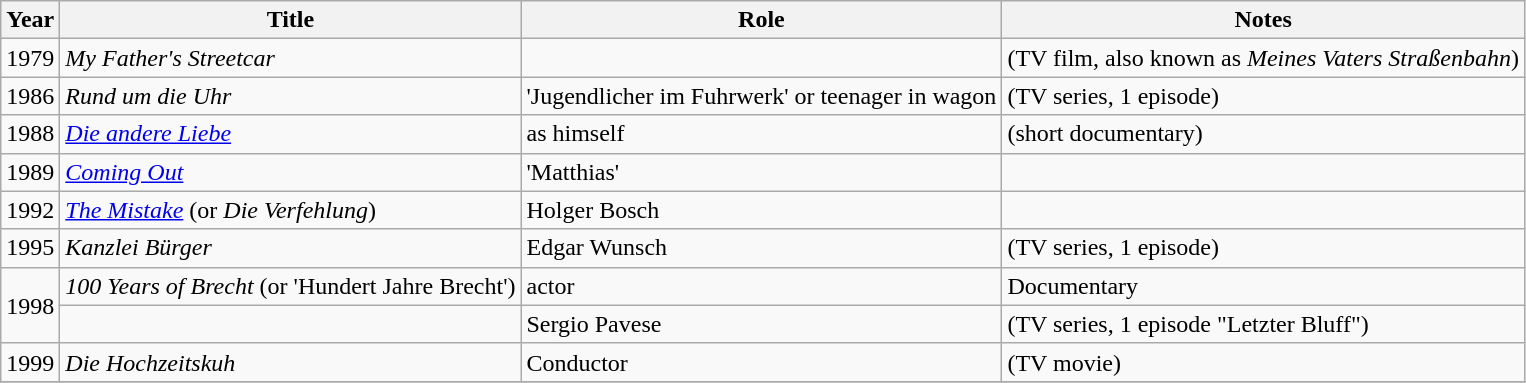<table class="wikitable sortable">
<tr>
<th>Year</th>
<th>Title</th>
<th>Role</th>
<th>Notes</th>
</tr>
<tr>
<td>1979</td>
<td><em>My Father's Streetcar</em></td>
<td></td>
<td>(TV film, also known as <em>Meines Vaters Straßenbahn</em>)</td>
</tr>
<tr>
<td>1986</td>
<td><em>Rund um die Uhr</em></td>
<td>'Jugendlicher im Fuhrwerk' or teenager in wagon</td>
<td>(TV series, 1 episode)</td>
</tr>
<tr>
<td>1988</td>
<td><em><a href='#'>Die andere Liebe</a></em></td>
<td>as himself</td>
<td>(short documentary)</td>
</tr>
<tr>
<td>1989</td>
<td><em><a href='#'>Coming Out</a></em></td>
<td>'Matthias'</td>
<td></td>
</tr>
<tr>
<td>1992</td>
<td><em><a href='#'>The Mistake</a></em> (or <em>Die Verfehlung</em>)</td>
<td>Holger Bosch </td>
<td></td>
</tr>
<tr>
<td>1995</td>
<td><em>Kanzlei Bürger</em></td>
<td>Edgar Wunsch</td>
<td>(TV series, 1 episode)</td>
</tr>
<tr>
<td rowspan="2">1998</td>
<td><em>100 Years of Brecht</em> (or 'Hundert Jahre Brecht')</td>
<td>actor</td>
<td>Documentary</td>
</tr>
<tr>
<td><em></em></td>
<td>Sergio Pavese</td>
<td>(TV series, 1 episode "Letzter Bluff")</td>
</tr>
<tr>
<td>1999</td>
<td><em>Die Hochzeitskuh</em></td>
<td>Conductor</td>
<td>(TV movie)</td>
</tr>
<tr>
</tr>
</table>
